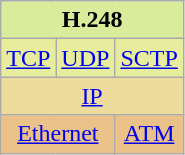<table class="wikitable" style="text-align:center;">
<tr>
<td colspan="6" style="background:#d8ec9b;"><strong>H.248</strong></td>
</tr>
<tr>
<td colspan="2" style="background:#e7ed9c;"><a href='#'>TCP</a></td>
<td style="background:#e7ed9c;"><a href='#'>UDP</a></td>
<td style="background:#e7ed9c;"><a href='#'>SCTP</a></td>
</tr>
<tr>
<td colspan="6" style="background:#eddc9c;"><a href='#'>IP</a></td>
</tr>
<tr>
<td colspan="3" style="background:#e9c189;"><a href='#'>Ethernet</a></td>
<td style="background:#e9c189;"><a href='#'>ATM</a></td>
</tr>
</table>
